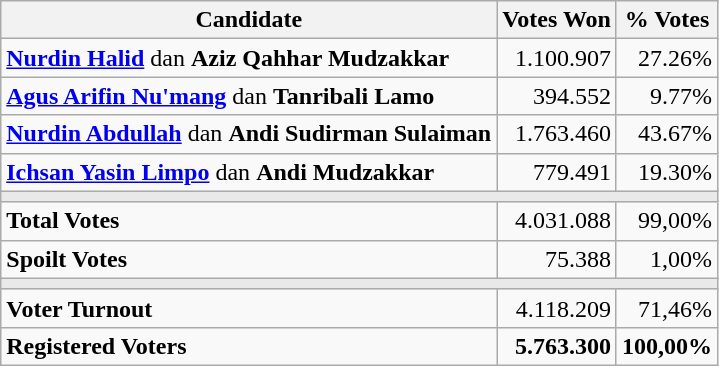<table class="wikitable">
<tr>
<th>Candidate</th>
<th>Votes Won</th>
<th>% Votes</th>
</tr>
<tr>
<td><strong><a href='#'>Nurdin Halid</a></strong> dan <strong>Aziz Qahhar Mudzakkar</strong></td>
<td align="right">1.100.907</td>
<td align="right">27.26%</td>
</tr>
<tr>
<td><strong><a href='#'>Agus Arifin Nu'mang</a></strong> dan <strong>Tanribali Lamo</strong></td>
<td align="right">394.552</td>
<td align="right">9.77%</td>
</tr>
<tr>
<td><strong><a href='#'>Nurdin Abdullah</a></strong> dan <strong>Andi Sudirman Sulaiman</strong></td>
<td align="right">1.763.460</td>
<td align="right">43.67%</td>
</tr>
<tr>
<td><strong><a href='#'>Ichsan Yasin Limpo</a></strong> dan <strong>Andi Mudzakkar</strong></td>
<td align="right">779.491</td>
<td align="right">19.30%</td>
</tr>
<tr>
<td style="background-color:#E9E9E9" colspan=3></td>
</tr>
<tr>
<td><strong>Total Votes</strong></td>
<td align="right">4.031.088</td>
<td align="right">99,00%</td>
</tr>
<tr>
<td><strong>Spoilt Votes</strong></td>
<td align="right">75.388</td>
<td align="right">1,00%</td>
</tr>
<tr>
<td style="background-color:#E9E9E9" colspan=3></td>
</tr>
<tr>
<td><strong>Voter Turnout</strong></td>
<td align="right">4.118.209</td>
<td align="right">71,46%</td>
</tr>
<tr>
<td><strong>Registered Voters</strong></td>
<td align="right"><strong>5.763.300</strong></td>
<td align="right"><strong>100,00%</strong></td>
</tr>
</table>
